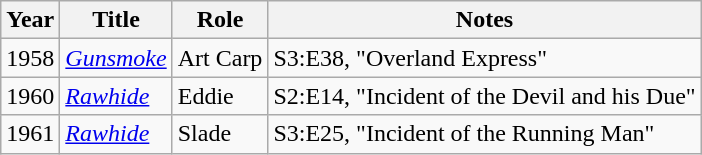<table class="wikitable">
<tr>
<th>Year</th>
<th>Title</th>
<th>Role</th>
<th>Notes</th>
</tr>
<tr>
<td>1958</td>
<td><em><a href='#'>Gunsmoke</a></em></td>
<td>Art Carp</td>
<td>S3:E38, "Overland Express"</td>
</tr>
<tr>
<td>1960</td>
<td><em><a href='#'>Rawhide</a></em></td>
<td>Eddie</td>
<td>S2:E14, "Incident of the Devil and his Due"</td>
</tr>
<tr>
<td>1961</td>
<td><em><a href='#'>Rawhide</a></em></td>
<td>Slade</td>
<td>S3:E25, "Incident of the Running Man"</td>
</tr>
</table>
